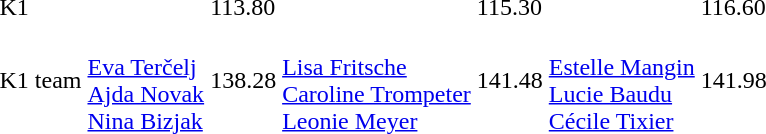<table>
<tr>
<td>K1</td>
<td></td>
<td>113.80</td>
<td></td>
<td>115.30</td>
<td></td>
<td>116.60</td>
</tr>
<tr>
<td>K1 team</td>
<td><br><a href='#'>Eva Terčelj</a><br><a href='#'>Ajda Novak</a><br><a href='#'>Nina Bizjak</a></td>
<td>138.28</td>
<td><br><a href='#'>Lisa Fritsche</a><br><a href='#'>Caroline Trompeter</a><br><a href='#'>Leonie Meyer</a></td>
<td>141.48</td>
<td><br><a href='#'>Estelle Mangin</a><br><a href='#'>Lucie Baudu</a><br><a href='#'>Cécile Tixier</a></td>
<td>141.98</td>
</tr>
</table>
